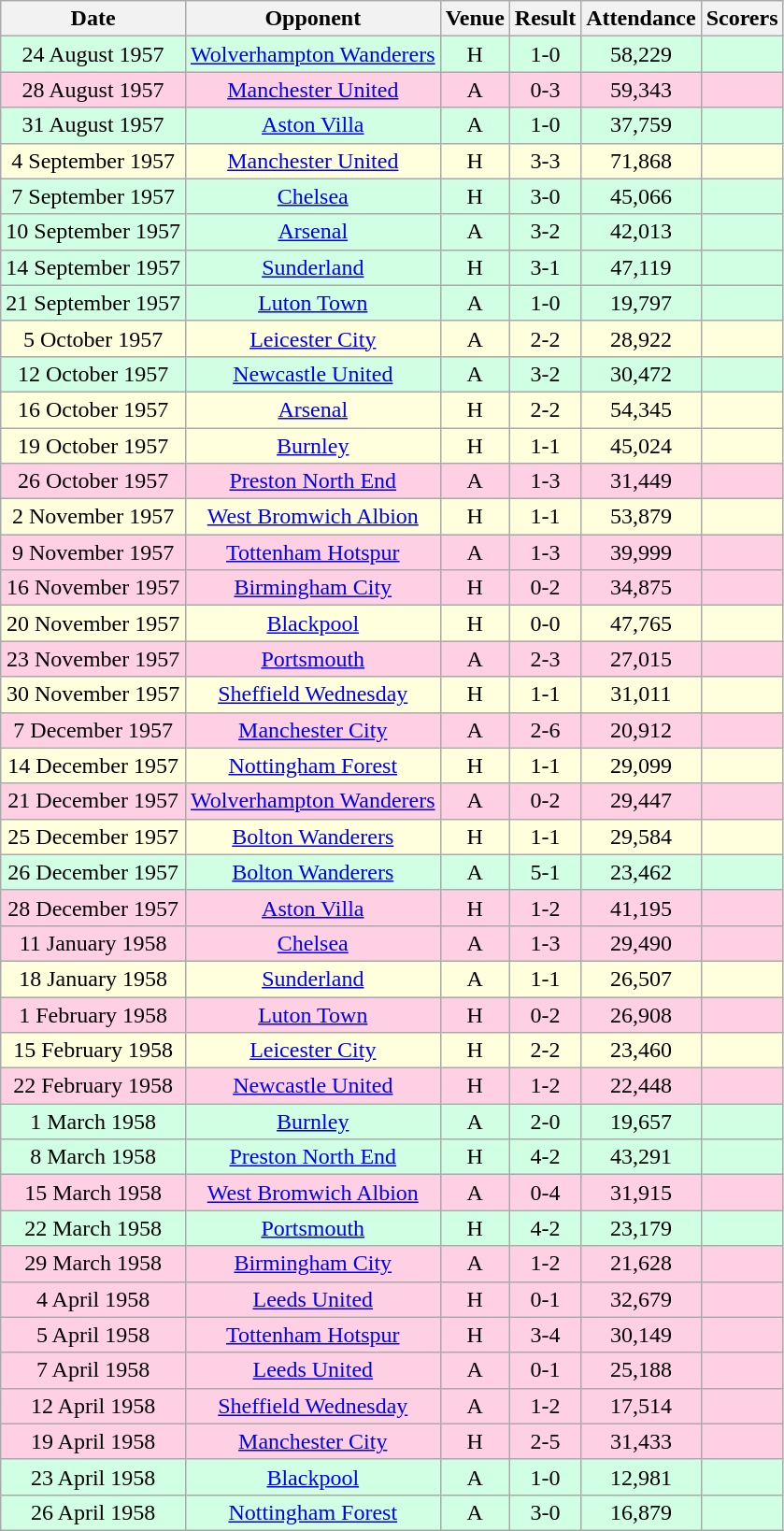<table class="wikitable sortable" style="font-size:100%; text-align:center">
<tr>
<th>Date</th>
<th>Opponent</th>
<th>Venue</th>
<th>Result</th>
<th>Attendance</th>
<th>Scorers</th>
</tr>
<tr style="background-color: #d0ffe3;">
<td>24 August 1957</td>
<td><a href='#'>Wolverhampton Wanderers</a></td>
<td>H</td>
<td>1-0</td>
<td>58,229</td>
<td></td>
</tr>
<tr style="background-color: #ffd0e3;">
<td>28 August 1957</td>
<td><a href='#'>Manchester United</a></td>
<td>A</td>
<td>0-3</td>
<td>59,343</td>
<td></td>
</tr>
<tr style="background-color: #d0ffe3;">
<td>31 August 1957</td>
<td><a href='#'>Aston Villa</a></td>
<td>A</td>
<td>1-0</td>
<td>37,759</td>
<td></td>
</tr>
<tr style="background-color: #ffffdd;">
<td>4 September 1957</td>
<td><a href='#'>Manchester United</a></td>
<td>H</td>
<td>3-3</td>
<td>71,868</td>
<td></td>
</tr>
<tr style="background-color: #d0ffe3;">
<td>7 September 1957</td>
<td><a href='#'>Chelsea</a></td>
<td>H</td>
<td>3-0</td>
<td>45,066</td>
<td></td>
</tr>
<tr style="background-color: #d0ffe3;">
<td>10 September 1957</td>
<td><a href='#'>Arsenal</a></td>
<td>A</td>
<td>3-2</td>
<td>42,013</td>
<td></td>
</tr>
<tr style="background-color: #d0ffe3;">
<td>14 September 1957</td>
<td><a href='#'>Sunderland</a></td>
<td>H</td>
<td>3-1</td>
<td>47,119</td>
<td></td>
</tr>
<tr style="background-color: #d0ffe3;">
<td>21 September 1957</td>
<td><a href='#'>Luton Town</a></td>
<td>A</td>
<td>1-0</td>
<td>19,797</td>
<td></td>
</tr>
<tr style="background-color: #ffffdd;">
<td>5 October 1957</td>
<td><a href='#'>Leicester City</a></td>
<td>A</td>
<td>2-2</td>
<td>28,922</td>
<td></td>
</tr>
<tr style="background-color: #d0ffe3;">
<td>12 October 1957</td>
<td><a href='#'>Newcastle United</a></td>
<td>A</td>
<td>3-2</td>
<td>30,472</td>
<td></td>
</tr>
<tr style="background-color: #ffffdd;">
<td>16 October 1957</td>
<td><a href='#'>Arsenal</a></td>
<td>H</td>
<td>2-2</td>
<td>54,345</td>
<td></td>
</tr>
<tr style="background-color: #ffffdd;">
<td>19 October 1957</td>
<td><a href='#'>Burnley</a></td>
<td>H</td>
<td>1-1</td>
<td>45,024</td>
<td></td>
</tr>
<tr style="background-color: #ffd0e3;">
<td>26 October 1957</td>
<td><a href='#'>Preston North End</a></td>
<td>A</td>
<td>1-3</td>
<td>31,449</td>
<td></td>
</tr>
<tr style="background-color: #ffffdd;">
<td>2 November 1957</td>
<td><a href='#'>West Bromwich Albion</a></td>
<td>H</td>
<td>1-1</td>
<td>53,879</td>
<td></td>
</tr>
<tr style="background-color: #ffd0e3;">
<td>9 November 1957</td>
<td><a href='#'>Tottenham Hotspur</a></td>
<td>A</td>
<td>1-3</td>
<td>39,999</td>
<td></td>
</tr>
<tr style="background-color: #ffd0e3;">
<td>16 November 1957</td>
<td><a href='#'>Birmingham City</a></td>
<td>H</td>
<td>0-2</td>
<td>34,875</td>
<td></td>
</tr>
<tr style="background-color: #ffffdd;">
<td>20 November 1957</td>
<td><a href='#'>Blackpool</a></td>
<td>H</td>
<td>0-0</td>
<td>47,765</td>
<td></td>
</tr>
<tr style="background-color: #ffd0e3;">
<td>23 November 1957</td>
<td><a href='#'>Portsmouth</a></td>
<td>A</td>
<td>2-3</td>
<td>27,015</td>
<td></td>
</tr>
<tr style="background-color: #ffffdd;">
<td>30 November 1957</td>
<td><a href='#'>Sheffield Wednesday</a></td>
<td>H</td>
<td>1-1</td>
<td>31,011</td>
<td></td>
</tr>
<tr style="background-color: #ffd0e3;">
<td>7 December 1957</td>
<td><a href='#'>Manchester City</a></td>
<td>A</td>
<td>2-6</td>
<td>20,912</td>
<td></td>
</tr>
<tr style="background-color: #ffffdd;">
<td>14 December 1957</td>
<td><a href='#'>Nottingham Forest</a></td>
<td>H</td>
<td>1-1</td>
<td>29,099</td>
<td></td>
</tr>
<tr style="background-color: #ffd0e3;">
<td>21 December 1957</td>
<td><a href='#'>Wolverhampton Wanderers</a></td>
<td>A</td>
<td>0-2</td>
<td>29,447</td>
<td></td>
</tr>
<tr style="background-color: #ffffdd;">
<td>25 December 1957</td>
<td><a href='#'>Bolton Wanderers</a></td>
<td>H</td>
<td>1-1</td>
<td>29,584</td>
<td></td>
</tr>
<tr style="background-color: #d0ffe3;">
<td>26 December 1957</td>
<td><a href='#'>Bolton Wanderers</a></td>
<td>A</td>
<td>5-1</td>
<td>23,462</td>
<td></td>
</tr>
<tr style="background-color: #ffd0e3;">
<td>28 December 1957</td>
<td><a href='#'>Aston Villa</a></td>
<td>H</td>
<td>1-2</td>
<td>41,195</td>
<td></td>
</tr>
<tr style="background-color: #ffd0e3;">
<td>11 January 1958</td>
<td><a href='#'>Chelsea</a></td>
<td>A</td>
<td>1-3</td>
<td>29,490</td>
<td></td>
</tr>
<tr style="background-color: #ffffdd;">
<td>18 January 1958</td>
<td><a href='#'>Sunderland</a></td>
<td>A</td>
<td>1-1</td>
<td>26,507</td>
<td></td>
</tr>
<tr style="background-color: #ffd0e3;">
<td>1 February 1958</td>
<td><a href='#'>Luton Town</a></td>
<td>H</td>
<td>0-2</td>
<td>26,908</td>
<td></td>
</tr>
<tr style="background-color: #ffffdd;">
<td>15 February 1958</td>
<td><a href='#'>Leicester City</a></td>
<td>H</td>
<td>2-2</td>
<td>23,460</td>
<td></td>
</tr>
<tr style="background-color: #ffd0e3;">
<td>22 February 1958</td>
<td><a href='#'>Newcastle United</a></td>
<td>H</td>
<td>1-2</td>
<td>22,448</td>
<td></td>
</tr>
<tr style="background-color: #d0ffe3;">
<td>1 March 1958</td>
<td><a href='#'>Burnley</a></td>
<td>A</td>
<td>2-0</td>
<td>19,657</td>
<td></td>
</tr>
<tr style="background-color: #d0ffe3;">
<td>8 March 1958</td>
<td><a href='#'>Preston North End</a></td>
<td>H</td>
<td>4-2</td>
<td>43,291</td>
<td></td>
</tr>
<tr style="background-color: #ffd0e3;">
<td>15 March 1958</td>
<td><a href='#'>West Bromwich Albion</a></td>
<td>A</td>
<td>0-4</td>
<td>31,915</td>
<td></td>
</tr>
<tr style="background-color: #d0ffe3;">
<td>22 March 1958</td>
<td><a href='#'>Portsmouth</a></td>
<td>H</td>
<td>4-2</td>
<td>23,179</td>
<td></td>
</tr>
<tr style="background-color: #ffd0e3;">
<td>29 March 1958</td>
<td><a href='#'>Birmingham City</a></td>
<td>A</td>
<td>1-2</td>
<td>21,628</td>
<td></td>
</tr>
<tr style="background-color: #ffd0e3;">
<td>4 April 1958</td>
<td><a href='#'>Leeds United</a></td>
<td>H</td>
<td>0-1</td>
<td>32,679</td>
<td></td>
</tr>
<tr style="background-color: #ffd0e3;">
<td>5 April 1958</td>
<td><a href='#'>Tottenham Hotspur</a></td>
<td>H</td>
<td>3-4</td>
<td>30,149</td>
<td></td>
</tr>
<tr style="background-color: #ffd0e3;">
<td>7 April 1958</td>
<td><a href='#'>Leeds United</a></td>
<td>A</td>
<td>0-1</td>
<td>25,188</td>
<td></td>
</tr>
<tr style="background-color: #ffd0e3;">
<td>12 April 1958</td>
<td><a href='#'>Sheffield Wednesday</a></td>
<td>A</td>
<td>1-2</td>
<td>17,514</td>
<td></td>
</tr>
<tr style="background-color: #ffd0e3;">
<td>19 April 1958</td>
<td><a href='#'>Manchester City</a></td>
<td>H</td>
<td>2-5</td>
<td>31,433</td>
<td></td>
</tr>
<tr style="background-color: #d0ffe3;">
<td>23 April 1958</td>
<td><a href='#'>Blackpool</a></td>
<td>A</td>
<td>1-0</td>
<td>12,981</td>
<td></td>
</tr>
<tr style="background-color: #d0ffe3;">
<td>26 April 1958</td>
<td><a href='#'>Nottingham Forest</a></td>
<td>A</td>
<td>3-0</td>
<td>16,879</td>
<td></td>
</tr>
</table>
